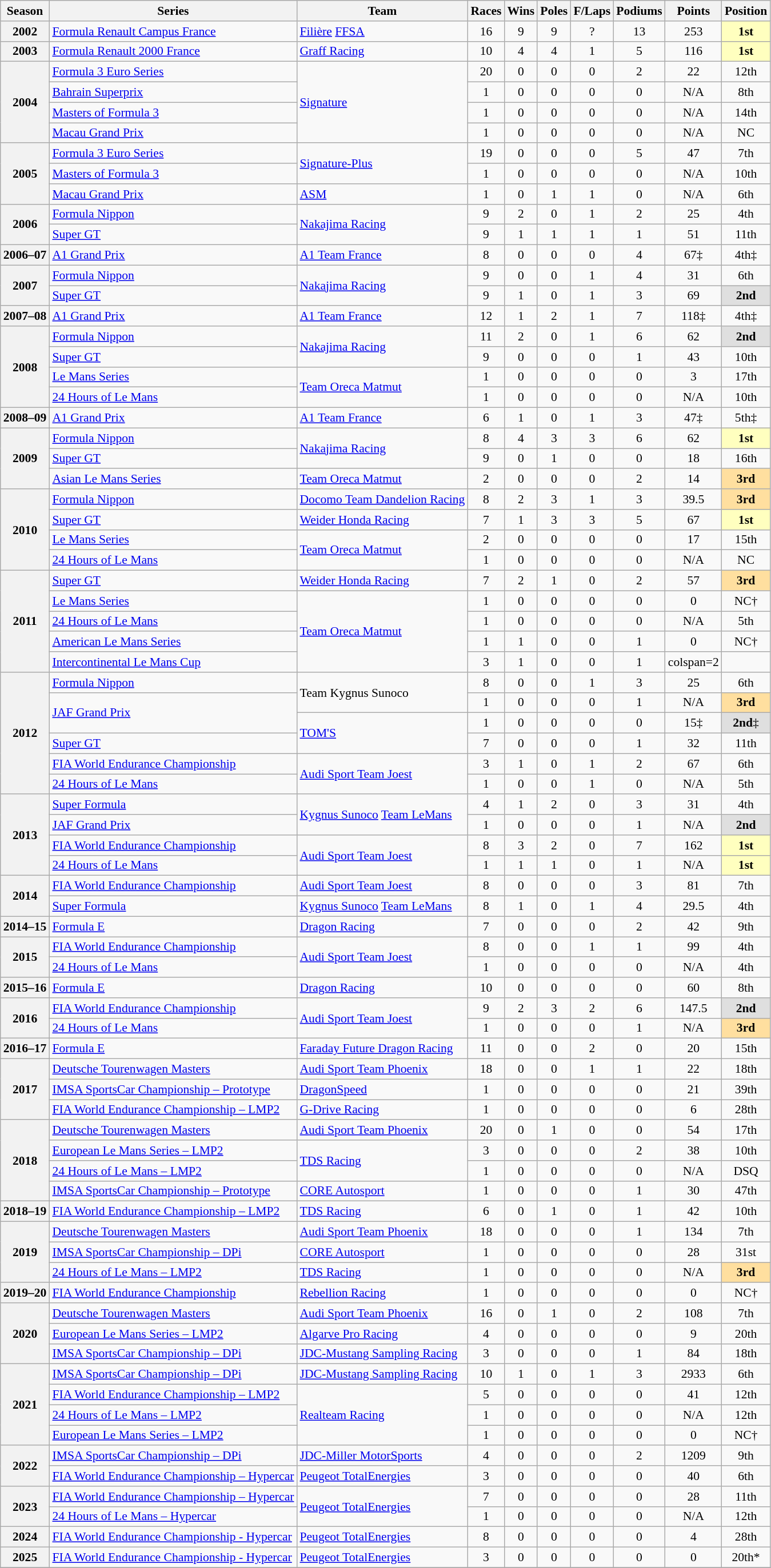<table class="wikitable" style="font-size: 90%; text-align:center">
<tr>
<th>Season</th>
<th>Series</th>
<th>Team</th>
<th>Races</th>
<th>Wins</th>
<th>Poles</th>
<th>F/Laps</th>
<th>Podiums</th>
<th>Points</th>
<th>Position</th>
</tr>
<tr>
<th>2002</th>
<td align=left><a href='#'>Formula Renault Campus France</a></td>
<td align=left><a href='#'>Filière</a> <a href='#'>FFSA</a></td>
<td>16</td>
<td>9</td>
<td>9</td>
<td>?</td>
<td>13</td>
<td>253</td>
<td style="background:#FFFFBF;"><strong>1st</strong></td>
</tr>
<tr>
<th>2003</th>
<td align=left><a href='#'>Formula Renault 2000 France</a></td>
<td align=left><a href='#'>Graff Racing</a></td>
<td>10</td>
<td>4</td>
<td>4</td>
<td>1</td>
<td>5</td>
<td>116</td>
<td style="background:#FFFFBF;"><strong>1st</strong></td>
</tr>
<tr>
<th rowspan=4>2004</th>
<td align=left><a href='#'>Formula 3 Euro Series</a></td>
<td align=left rowspan=4><a href='#'>Signature</a></td>
<td>20</td>
<td>0</td>
<td>0</td>
<td>0</td>
<td>2</td>
<td>22</td>
<td>12th</td>
</tr>
<tr>
<td align=left><a href='#'>Bahrain Superprix</a></td>
<td>1</td>
<td>0</td>
<td>0</td>
<td>0</td>
<td>0</td>
<td>N/A</td>
<td>8th</td>
</tr>
<tr>
<td align=left><a href='#'>Masters of Formula 3</a></td>
<td>1</td>
<td>0</td>
<td>0</td>
<td>0</td>
<td>0</td>
<td>N/A</td>
<td>14th</td>
</tr>
<tr>
<td align=left><a href='#'>Macau Grand Prix</a></td>
<td>1</td>
<td>0</td>
<td>0</td>
<td>0</td>
<td>0</td>
<td>N/A</td>
<td>NC</td>
</tr>
<tr>
<th rowspan=3>2005</th>
<td align=left><a href='#'>Formula 3 Euro Series</a></td>
<td align=left rowspan=2><a href='#'>Signature-Plus</a></td>
<td>19</td>
<td>0</td>
<td>0</td>
<td>0</td>
<td>5</td>
<td>47</td>
<td>7th</td>
</tr>
<tr>
<td align=left><a href='#'>Masters of Formula 3</a></td>
<td>1</td>
<td>0</td>
<td>0</td>
<td>0</td>
<td>0</td>
<td>N/A</td>
<td>10th</td>
</tr>
<tr>
<td align=left><a href='#'>Macau Grand Prix</a></td>
<td align=left><a href='#'>ASM</a></td>
<td>1</td>
<td>0</td>
<td>1</td>
<td>1</td>
<td>0</td>
<td>N/A</td>
<td>6th</td>
</tr>
<tr>
<th rowspan=2>2006</th>
<td align=left><a href='#'>Formula Nippon</a></td>
<td align=left rowspan=2><a href='#'>Nakajima Racing</a></td>
<td>9</td>
<td>2</td>
<td>0</td>
<td>1</td>
<td>2</td>
<td>25</td>
<td>4th</td>
</tr>
<tr>
<td align=left><a href='#'>Super GT</a></td>
<td>9</td>
<td>1</td>
<td>1</td>
<td>1</td>
<td>1</td>
<td>51</td>
<td>11th</td>
</tr>
<tr>
<th>2006–07</th>
<td align=left><a href='#'>A1 Grand Prix</a></td>
<td align=left><a href='#'>A1 Team France</a></td>
<td>8</td>
<td>0</td>
<td>0</td>
<td>0</td>
<td>4</td>
<td>67‡</td>
<td>4th‡</td>
</tr>
<tr>
<th rowspan=2>2007</th>
<td align=left><a href='#'>Formula Nippon</a></td>
<td align=left rowspan=2><a href='#'>Nakajima Racing</a></td>
<td>9</td>
<td>0</td>
<td>0</td>
<td>1</td>
<td>4</td>
<td>31</td>
<td>6th</td>
</tr>
<tr>
<td align=left><a href='#'>Super GT</a></td>
<td>9</td>
<td>1</td>
<td>0</td>
<td>1</td>
<td>3</td>
<td>69</td>
<td style="background:#DFDFDF;"><strong>2nd</strong></td>
</tr>
<tr>
<th>2007–08</th>
<td align=left><a href='#'>A1 Grand Prix</a></td>
<td align=left><a href='#'>A1 Team France</a></td>
<td>12</td>
<td>1</td>
<td>2</td>
<td>1</td>
<td>7</td>
<td>118‡</td>
<td>4th‡</td>
</tr>
<tr>
<th rowspan=4>2008</th>
<td align=left><a href='#'>Formula Nippon</a></td>
<td align=left rowspan=2><a href='#'>Nakajima Racing</a></td>
<td>11</td>
<td>2</td>
<td>0</td>
<td>1</td>
<td>6</td>
<td>62</td>
<td style="background:#DFDFDF;"><strong>2nd</strong></td>
</tr>
<tr>
<td align=left><a href='#'>Super GT</a></td>
<td>9</td>
<td>0</td>
<td>0</td>
<td>0</td>
<td>1</td>
<td>43</td>
<td>10th</td>
</tr>
<tr>
<td align=left><a href='#'>Le Mans Series</a></td>
<td align=left rowspan=2><a href='#'>Team Oreca Matmut</a></td>
<td>1</td>
<td>0</td>
<td>0</td>
<td>0</td>
<td>0</td>
<td>3</td>
<td>17th</td>
</tr>
<tr>
<td align=left><a href='#'>24 Hours of Le Mans</a></td>
<td>1</td>
<td>0</td>
<td>0</td>
<td>0</td>
<td>0</td>
<td>N/A</td>
<td>10th</td>
</tr>
<tr>
<th>2008–09</th>
<td align=left><a href='#'>A1 Grand Prix</a></td>
<td align=left><a href='#'>A1 Team France</a></td>
<td>6</td>
<td>1</td>
<td>0</td>
<td>1</td>
<td>3</td>
<td>47‡</td>
<td>5th‡</td>
</tr>
<tr>
<th rowspan=3>2009</th>
<td align=left><a href='#'>Formula Nippon</a></td>
<td align=left rowspan=2><a href='#'>Nakajima Racing</a></td>
<td>8</td>
<td>4</td>
<td>3</td>
<td>3</td>
<td>6</td>
<td>62</td>
<td style="background:#FFFFBF;"><strong>1st</strong></td>
</tr>
<tr>
<td align=left><a href='#'>Super GT</a></td>
<td>9</td>
<td>0</td>
<td>1</td>
<td>0</td>
<td>0</td>
<td>18</td>
<td>16th</td>
</tr>
<tr>
<td align=left><a href='#'>Asian Le Mans Series</a></td>
<td align=left><a href='#'>Team Oreca Matmut</a></td>
<td>2</td>
<td>0</td>
<td>0</td>
<td>0</td>
<td>2</td>
<td>14</td>
<td style="background:#FFDF9F;"><strong>3rd</strong></td>
</tr>
<tr>
<th rowspan=4>2010</th>
<td align=left><a href='#'>Formula Nippon</a></td>
<td align=left nowrap><a href='#'>Docomo Team Dandelion Racing</a></td>
<td>8</td>
<td>2</td>
<td>3</td>
<td>1</td>
<td>3</td>
<td>39.5</td>
<td style="background:#FFDF9F;"><strong>3rd</strong></td>
</tr>
<tr>
<td align=left><a href='#'>Super GT</a></td>
<td align=left><a href='#'>Weider Honda Racing</a></td>
<td>7</td>
<td>1</td>
<td>3</td>
<td>3</td>
<td>5</td>
<td>67</td>
<td style="background:#FFFFBF;"><strong>1st</strong></td>
</tr>
<tr>
<td align=left><a href='#'>Le Mans Series</a></td>
<td align=left rowspan=2><a href='#'>Team Oreca Matmut</a></td>
<td>2</td>
<td>0</td>
<td>0</td>
<td>0</td>
<td>0</td>
<td>17</td>
<td>15th</td>
</tr>
<tr>
<td align=left><a href='#'>24 Hours of Le Mans</a></td>
<td>1</td>
<td>0</td>
<td>0</td>
<td>0</td>
<td>0</td>
<td>N/A</td>
<td>NC</td>
</tr>
<tr>
<th rowspan=5>2011</th>
<td align=left><a href='#'>Super GT</a></td>
<td align=left><a href='#'>Weider Honda Racing</a></td>
<td>7</td>
<td>2</td>
<td>1</td>
<td>0</td>
<td>2</td>
<td>57</td>
<td style="background:#FFDF9F;"><strong>3rd</strong></td>
</tr>
<tr>
<td align=left><a href='#'>Le Mans Series</a></td>
<td align=left rowspan=4><a href='#'>Team Oreca Matmut</a></td>
<td>1</td>
<td>0</td>
<td>0</td>
<td>0</td>
<td>0</td>
<td>0</td>
<td>NC†</td>
</tr>
<tr>
<td align=left><a href='#'>24 Hours of Le Mans</a></td>
<td>1</td>
<td>0</td>
<td>0</td>
<td>0</td>
<td>0</td>
<td>N/A</td>
<td>5th</td>
</tr>
<tr>
<td align=left><a href='#'>American Le Mans Series</a></td>
<td>1</td>
<td>1</td>
<td>0</td>
<td>0</td>
<td>1</td>
<td>0</td>
<td>NC†</td>
</tr>
<tr>
<td align=left><a href='#'>Intercontinental Le Mans Cup</a></td>
<td>3</td>
<td>1</td>
<td>0</td>
<td>0</td>
<td>1</td>
<td>colspan=2 </td>
</tr>
<tr>
<th rowspan=6>2012</th>
<td align=left><a href='#'>Formula Nippon</a></td>
<td align=left rowspan=2>Team Kygnus Sunoco</td>
<td>8</td>
<td>0</td>
<td>0</td>
<td>1</td>
<td>3</td>
<td>25</td>
<td>6th</td>
</tr>
<tr>
<td align=left rowspan=2><a href='#'>JAF Grand Prix</a></td>
<td>1</td>
<td>0</td>
<td>0</td>
<td>0</td>
<td>1</td>
<td>N/A</td>
<td style="background:#FFDF9F;"><strong>3rd</strong></td>
</tr>
<tr>
<td align=left rowspan=2><a href='#'>TOM'S</a></td>
<td>1</td>
<td>0</td>
<td>0</td>
<td>0</td>
<td>0</td>
<td>15‡</td>
<td style="background:#DFDFDF;"><strong>2nd</strong>‡</td>
</tr>
<tr>
<td align=left><a href='#'>Super GT</a></td>
<td>7</td>
<td>0</td>
<td>0</td>
<td>0</td>
<td>1</td>
<td>32</td>
<td>11th</td>
</tr>
<tr>
<td align=left><a href='#'>FIA World Endurance Championship</a></td>
<td align=left rowspan=2><a href='#'>Audi Sport Team Joest</a></td>
<td>3</td>
<td>1</td>
<td>0</td>
<td>1</td>
<td>2</td>
<td>67</td>
<td>6th</td>
</tr>
<tr>
<td align=left><a href='#'>24 Hours of Le Mans</a></td>
<td>1</td>
<td>0</td>
<td>0</td>
<td>1</td>
<td>0</td>
<td>N/A</td>
<td>5th</td>
</tr>
<tr>
<th rowspan=4>2013</th>
<td align=left><a href='#'>Super Formula</a></td>
<td align=left rowspan=2><a href='#'>Kygnus Sunoco</a> <a href='#'>Team LeMans</a></td>
<td>4</td>
<td>1</td>
<td>2</td>
<td>0</td>
<td>3</td>
<td>31</td>
<td>4th</td>
</tr>
<tr>
<td align=left><a href='#'>JAF Grand Prix</a></td>
<td>1</td>
<td>0</td>
<td>0</td>
<td>0</td>
<td>1</td>
<td>N/A</td>
<td style="background:#DFDFDF;"><strong>2nd</strong></td>
</tr>
<tr>
<td align=left><a href='#'>FIA World Endurance Championship</a></td>
<td align=left rowspan=2><a href='#'>Audi Sport Team Joest</a></td>
<td>8</td>
<td>3</td>
<td>2</td>
<td>0</td>
<td>7</td>
<td>162</td>
<td style="background:#FFFFBF;"><strong>1st</strong></td>
</tr>
<tr>
<td align=left><a href='#'>24 Hours of Le Mans</a></td>
<td>1</td>
<td>1</td>
<td>1</td>
<td>0</td>
<td>1</td>
<td>N/A</td>
<td style="background:#FFFFBF;"><strong>1st</strong></td>
</tr>
<tr>
<th rowspan=2>2014</th>
<td align=left><a href='#'>FIA World Endurance Championship</a></td>
<td align=left><a href='#'>Audi Sport Team Joest</a></td>
<td>8</td>
<td>0</td>
<td>0</td>
<td>0</td>
<td>3</td>
<td>81</td>
<td>7th</td>
</tr>
<tr>
<td align=left><a href='#'>Super Formula</a></td>
<td align=left><a href='#'>Kygnus Sunoco</a> <a href='#'>Team LeMans</a></td>
<td>8</td>
<td>1</td>
<td>0</td>
<td>1</td>
<td>4</td>
<td>29.5</td>
<td>4th</td>
</tr>
<tr>
<th>2014–15</th>
<td align=left><a href='#'>Formula E</a></td>
<td align=left><a href='#'>Dragon Racing</a></td>
<td>7</td>
<td>0</td>
<td>0</td>
<td>0</td>
<td>2</td>
<td>42</td>
<td>9th</td>
</tr>
<tr>
<th rowspan=2>2015</th>
<td align=left><a href='#'>FIA World Endurance Championship</a></td>
<td align=left rowspan=2><a href='#'>Audi Sport Team Joest</a></td>
<td>8</td>
<td>0</td>
<td>0</td>
<td>1</td>
<td>1</td>
<td>99</td>
<td>4th</td>
</tr>
<tr>
<td align=left><a href='#'>24 Hours of Le Mans</a></td>
<td>1</td>
<td>0</td>
<td>0</td>
<td>0</td>
<td>0</td>
<td>N/A</td>
<td>4th</td>
</tr>
<tr>
<th>2015–16</th>
<td align=left><a href='#'>Formula E</a></td>
<td align=left><a href='#'>Dragon Racing</a></td>
<td>10</td>
<td>0</td>
<td>0</td>
<td>0</td>
<td>0</td>
<td>60</td>
<td>8th</td>
</tr>
<tr>
<th rowspan=2>2016</th>
<td align=left><a href='#'>FIA World Endurance Championship</a></td>
<td align=left rowspan=2><a href='#'>Audi Sport Team Joest</a></td>
<td>9</td>
<td>2</td>
<td>3</td>
<td>2</td>
<td>6</td>
<td>147.5</td>
<td style="background:#DFDFDF;"><strong>2nd</strong></td>
</tr>
<tr>
<td align=left><a href='#'>24 Hours of Le Mans</a></td>
<td>1</td>
<td>0</td>
<td>0</td>
<td>0</td>
<td>1</td>
<td>N/A</td>
<td style="background:#FFDF9F;"><strong>3rd</strong></td>
</tr>
<tr>
<th>2016–17</th>
<td align=left><a href='#'>Formula E</a></td>
<td align=left><a href='#'>Faraday Future Dragon Racing</a></td>
<td>11</td>
<td>0</td>
<td>0</td>
<td>2</td>
<td>0</td>
<td>20</td>
<td>15th</td>
</tr>
<tr>
<th rowspan=3>2017</th>
<td align=left><a href='#'>Deutsche Tourenwagen Masters</a></td>
<td align=left><a href='#'>Audi Sport Team Phoenix</a></td>
<td>18</td>
<td>0</td>
<td>0</td>
<td>1</td>
<td>1</td>
<td>22</td>
<td>18th</td>
</tr>
<tr>
<td align=left><a href='#'>IMSA SportsCar Championship – Prototype</a></td>
<td align=left><a href='#'>DragonSpeed</a></td>
<td>1</td>
<td>0</td>
<td>0</td>
<td>0</td>
<td>0</td>
<td>21</td>
<td>39th</td>
</tr>
<tr>
<td align=left><a href='#'>FIA World Endurance Championship – LMP2</a></td>
<td align=left><a href='#'>G-Drive Racing</a></td>
<td>1</td>
<td>0</td>
<td>0</td>
<td>0</td>
<td>0</td>
<td>6</td>
<td>28th</td>
</tr>
<tr>
<th rowspan=4>2018</th>
<td align=left><a href='#'>Deutsche Tourenwagen Masters</a></td>
<td align=left><a href='#'>Audi Sport Team Phoenix</a></td>
<td>20</td>
<td>0</td>
<td>1</td>
<td>0</td>
<td>0</td>
<td>54</td>
<td>17th</td>
</tr>
<tr>
<td align=left><a href='#'>European Le Mans Series – LMP2</a></td>
<td align=left rowspan=2><a href='#'>TDS Racing</a></td>
<td>3</td>
<td>0</td>
<td>0</td>
<td>0</td>
<td>2</td>
<td>38</td>
<td>10th</td>
</tr>
<tr>
<td align=left><a href='#'>24 Hours of Le Mans – LMP2</a></td>
<td>1</td>
<td>0</td>
<td>0</td>
<td>0</td>
<td>0</td>
<td>N/A</td>
<td>DSQ</td>
</tr>
<tr>
<td align=left><a href='#'>IMSA SportsCar Championship – Prototype</a></td>
<td align=left><a href='#'>CORE Autosport</a></td>
<td>1</td>
<td>0</td>
<td>0</td>
<td>0</td>
<td>1</td>
<td>30</td>
<td>47th</td>
</tr>
<tr>
<th>2018–19</th>
<td align=left><a href='#'>FIA World Endurance Championship – LMP2</a></td>
<td align=left><a href='#'>TDS Racing</a></td>
<td>6</td>
<td>0</td>
<td>1</td>
<td>0</td>
<td>1</td>
<td>42</td>
<td>10th</td>
</tr>
<tr>
<th rowspan=3>2019</th>
<td align=left><a href='#'>Deutsche Tourenwagen Masters</a></td>
<td align=left><a href='#'>Audi Sport Team Phoenix</a></td>
<td>18</td>
<td>0</td>
<td>0</td>
<td>0</td>
<td>1</td>
<td>134</td>
<td>7th</td>
</tr>
<tr>
<td align=left><a href='#'>IMSA SportsCar Championship – DPi</a></td>
<td align=left><a href='#'>CORE Autosport</a></td>
<td>1</td>
<td>0</td>
<td>0</td>
<td>0</td>
<td>0</td>
<td>28</td>
<td>31st</td>
</tr>
<tr>
<td align=left><a href='#'>24 Hours of Le Mans – LMP2</a></td>
<td align=left><a href='#'>TDS Racing</a></td>
<td>1</td>
<td>0</td>
<td>0</td>
<td>0</td>
<td>0</td>
<td>N/A</td>
<td style="background:#FFDF9F;"><strong>3rd</strong></td>
</tr>
<tr>
<th nowrap>2019–20</th>
<td align=left><a href='#'>FIA World Endurance Championship</a></td>
<td align=left><a href='#'>Rebellion Racing</a></td>
<td>1</td>
<td>0</td>
<td>0</td>
<td>0</td>
<td>0</td>
<td>0</td>
<td>NC†</td>
</tr>
<tr>
<th rowspan=3>2020</th>
<td align=left><a href='#'>Deutsche Tourenwagen Masters</a></td>
<td align=left><a href='#'>Audi Sport Team Phoenix</a></td>
<td>16</td>
<td>0</td>
<td>1</td>
<td>0</td>
<td>2</td>
<td>108</td>
<td>7th</td>
</tr>
<tr>
<td align=left><a href='#'>European Le Mans Series – LMP2</a></td>
<td align=left><a href='#'>Algarve Pro Racing</a></td>
<td>4</td>
<td>0</td>
<td>0</td>
<td>0</td>
<td>0</td>
<td>9</td>
<td>20th</td>
</tr>
<tr>
<td align=left><a href='#'>IMSA SportsCar Championship – DPi</a></td>
<td align=left><a href='#'>JDC-Mustang Sampling Racing</a></td>
<td>3</td>
<td>0</td>
<td>0</td>
<td>0</td>
<td>1</td>
<td>84</td>
<td>18th</td>
</tr>
<tr>
<th rowspan=4>2021</th>
<td align=left><a href='#'>IMSA SportsCar Championship – DPi</a></td>
<td align=left><a href='#'>JDC-Mustang Sampling Racing</a></td>
<td>10</td>
<td>1</td>
<td>0</td>
<td>1</td>
<td>3</td>
<td>2933</td>
<td>6th</td>
</tr>
<tr>
<td align=left><a href='#'>FIA World Endurance Championship – LMP2</a></td>
<td align=left rowspan=3><a href='#'>Realteam Racing</a></td>
<td>5</td>
<td>0</td>
<td>0</td>
<td>0</td>
<td>0</td>
<td>41</td>
<td>12th</td>
</tr>
<tr>
<td align=left><a href='#'>24 Hours of Le Mans – LMP2</a></td>
<td>1</td>
<td>0</td>
<td>0</td>
<td>0</td>
<td>0</td>
<td>N/A</td>
<td>12th</td>
</tr>
<tr>
<td align=left><a href='#'>European Le Mans Series – LMP2</a></td>
<td>1</td>
<td>0</td>
<td>0</td>
<td>0</td>
<td>0</td>
<td>0</td>
<td>NC†</td>
</tr>
<tr>
<th rowspan=2>2022</th>
<td align=left><a href='#'>IMSA SportsCar Championship – DPi</a></td>
<td align=left><a href='#'>JDC-Miller MotorSports</a></td>
<td>4</td>
<td>0</td>
<td>0</td>
<td>0</td>
<td>2</td>
<td>1209</td>
<td>9th</td>
</tr>
<tr>
<td align=left><a href='#'>FIA World Endurance Championship – Hypercar</a></td>
<td align=left><a href='#'>Peugeot TotalEnergies</a></td>
<td>3</td>
<td>0</td>
<td>0</td>
<td>0</td>
<td>0</td>
<td>40</td>
<td>6th</td>
</tr>
<tr>
<th rowspan="2">2023</th>
<td align=left><a href='#'>FIA World Endurance Championship – Hypercar</a></td>
<td rowspan="2" align="left"><a href='#'>Peugeot TotalEnergies</a></td>
<td>7</td>
<td>0</td>
<td>0</td>
<td>0</td>
<td>0</td>
<td>28</td>
<td>11th</td>
</tr>
<tr>
<td align=left><a href='#'>24 Hours of Le Mans – Hypercar</a></td>
<td>1</td>
<td>0</td>
<td>0</td>
<td>0</td>
<td>0</td>
<td>N/A</td>
<td>12th</td>
</tr>
<tr>
<th>2024</th>
<td align=left nowrap><a href='#'>FIA World Endurance Championship - Hypercar</a></td>
<td align=left><a href='#'>Peugeot TotalEnergies</a></td>
<td>8</td>
<td>0</td>
<td>0</td>
<td>0</td>
<td>0</td>
<td>4</td>
<td>28th</td>
</tr>
<tr>
<th>2025</th>
<td align=left><a href='#'>FIA World Endurance Championship - Hypercar</a></td>
<td align=left><a href='#'>Peugeot TotalEnergies</a></td>
<td>3</td>
<td>0</td>
<td>0</td>
<td>0</td>
<td>0</td>
<td>0</td>
<td>20th*</td>
</tr>
<tr>
</tr>
</table>
